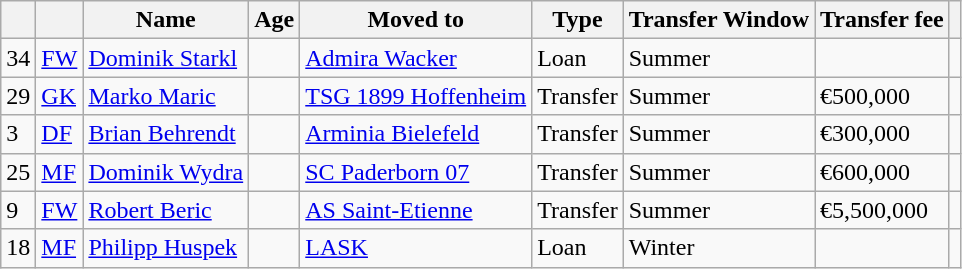<table class="wikitable">
<tr>
<th></th>
<th></th>
<th>Name</th>
<th>Age</th>
<th>Moved to</th>
<th>Type</th>
<th>Transfer Window</th>
<th>Transfer fee</th>
<th></th>
</tr>
<tr>
<td>34</td>
<td><a href='#'>FW</a></td>
<td> <a href='#'>Dominik Starkl</a></td>
<td></td>
<td> <a href='#'>Admira Wacker</a></td>
<td>Loan</td>
<td>Summer</td>
<td></td>
<td></td>
</tr>
<tr>
<td>29</td>
<td><a href='#'>GK</a></td>
<td> <a href='#'>Marko Maric</a></td>
<td></td>
<td> <a href='#'>TSG 1899 Hoffenheim</a></td>
<td>Transfer</td>
<td>Summer</td>
<td>€500,000</td>
<td></td>
</tr>
<tr>
<td>3</td>
<td><a href='#'>DF</a></td>
<td> <a href='#'>Brian Behrendt</a></td>
<td></td>
<td> <a href='#'>Arminia Bielefeld</a></td>
<td>Transfer</td>
<td>Summer</td>
<td>€300,000</td>
<td></td>
</tr>
<tr>
<td>25</td>
<td><a href='#'>MF</a></td>
<td> <a href='#'>Dominik Wydra</a></td>
<td></td>
<td> <a href='#'>SC Paderborn 07</a></td>
<td>Transfer</td>
<td>Summer</td>
<td>€600,000</td>
<td></td>
</tr>
<tr>
<td>9</td>
<td><a href='#'>FW</a></td>
<td> <a href='#'>Robert Beric</a></td>
<td></td>
<td> <a href='#'>AS Saint-Etienne</a></td>
<td>Transfer</td>
<td>Summer</td>
<td>€5,500,000</td>
<td></td>
</tr>
<tr>
<td>18</td>
<td><a href='#'>MF</a></td>
<td> <a href='#'>Philipp Huspek</a></td>
<td></td>
<td> <a href='#'>LASK</a></td>
<td>Loan</td>
<td>Winter</td>
<td></td>
<td></td>
</tr>
</table>
